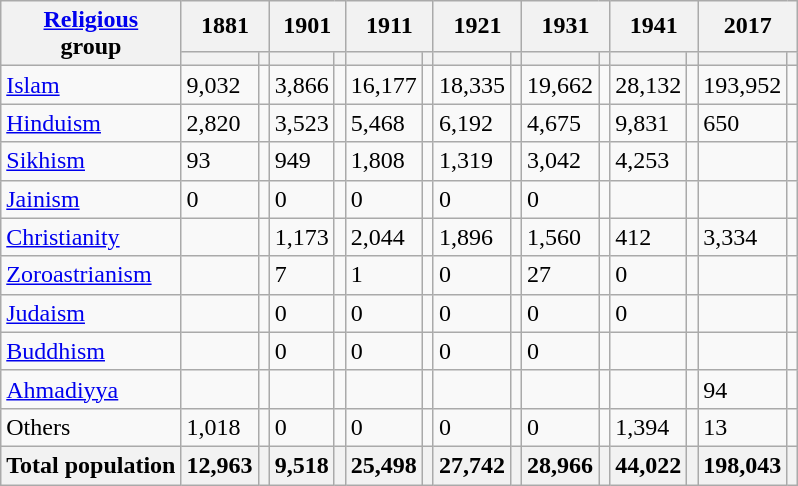<table class="wikitable collapsible sortable">
<tr>
<th rowspan="2"><a href='#'>Religious</a><br>group</th>
<th colspan="2">1881</th>
<th colspan="2">1901</th>
<th colspan="2">1911</th>
<th colspan="2">1921</th>
<th colspan="2">1931</th>
<th colspan="2">1941</th>
<th colspan="2">2017</th>
</tr>
<tr>
<th><a href='#'></a></th>
<th></th>
<th></th>
<th></th>
<th></th>
<th></th>
<th></th>
<th></th>
<th></th>
<th></th>
<th></th>
<th></th>
<th></th>
<th></th>
</tr>
<tr>
<td><a href='#'>Islam</a> </td>
<td>9,032</td>
<td></td>
<td>3,866</td>
<td></td>
<td>16,177</td>
<td></td>
<td>18,335</td>
<td></td>
<td>19,662</td>
<td></td>
<td>28,132</td>
<td></td>
<td>193,952</td>
<td></td>
</tr>
<tr>
<td><a href='#'>Hinduism</a> </td>
<td>2,820</td>
<td></td>
<td>3,523</td>
<td></td>
<td>5,468</td>
<td></td>
<td>6,192</td>
<td></td>
<td>4,675</td>
<td></td>
<td>9,831</td>
<td></td>
<td>650</td>
<td></td>
</tr>
<tr>
<td><a href='#'>Sikhism</a> </td>
<td>93</td>
<td></td>
<td>949</td>
<td></td>
<td>1,808</td>
<td></td>
<td>1,319</td>
<td></td>
<td>3,042</td>
<td></td>
<td>4,253</td>
<td></td>
<td></td>
<td></td>
</tr>
<tr>
<td><a href='#'>Jainism</a> </td>
<td>0</td>
<td></td>
<td>0</td>
<td></td>
<td>0</td>
<td></td>
<td>0</td>
<td></td>
<td>0</td>
<td></td>
<td></td>
<td></td>
<td></td>
<td></td>
</tr>
<tr>
<td><a href='#'>Christianity</a> </td>
<td></td>
<td></td>
<td>1,173</td>
<td></td>
<td>2,044</td>
<td></td>
<td>1,896</td>
<td></td>
<td>1,560</td>
<td></td>
<td>412</td>
<td></td>
<td>3,334</td>
<td></td>
</tr>
<tr>
<td><a href='#'>Zoroastrianism</a> </td>
<td></td>
<td></td>
<td>7</td>
<td></td>
<td>1</td>
<td></td>
<td>0</td>
<td></td>
<td>27</td>
<td></td>
<td>0</td>
<td></td>
<td></td>
<td></td>
</tr>
<tr>
<td><a href='#'>Judaism</a> </td>
<td></td>
<td></td>
<td>0</td>
<td></td>
<td>0</td>
<td></td>
<td>0</td>
<td></td>
<td>0</td>
<td></td>
<td>0</td>
<td></td>
<td></td>
<td></td>
</tr>
<tr>
<td><a href='#'>Buddhism</a> </td>
<td></td>
<td></td>
<td>0</td>
<td></td>
<td>0</td>
<td></td>
<td>0</td>
<td></td>
<td>0</td>
<td></td>
<td></td>
<td></td>
<td></td>
<td></td>
</tr>
<tr>
<td><a href='#'>Ahmadiyya</a> </td>
<td></td>
<td></td>
<td></td>
<td></td>
<td></td>
<td></td>
<td></td>
<td></td>
<td></td>
<td></td>
<td></td>
<td></td>
<td>94</td>
<td></td>
</tr>
<tr>
<td>Others</td>
<td>1,018</td>
<td></td>
<td>0</td>
<td></td>
<td>0</td>
<td></td>
<td>0</td>
<td></td>
<td>0</td>
<td></td>
<td>1,394</td>
<td></td>
<td>13</td>
<td></td>
</tr>
<tr>
<th>Total population</th>
<th>12,963</th>
<th></th>
<th>9,518</th>
<th></th>
<th>25,498</th>
<th></th>
<th>27,742</th>
<th></th>
<th>28,966</th>
<th></th>
<th>44,022</th>
<th></th>
<th>198,043</th>
<th></th>
</tr>
</table>
